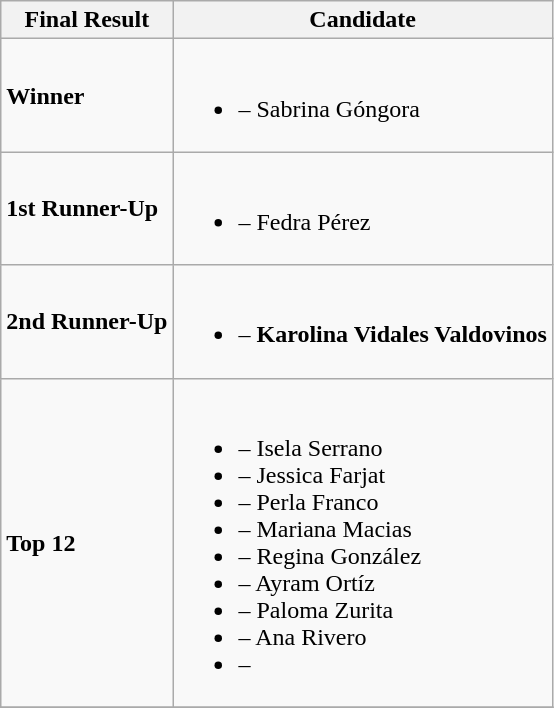<table class="wikitable">
<tr>
<th>Final Result</th>
<th>Candidate</th>
</tr>
<tr>
<td><strong>Winner</strong></td>
<td><br><ul><li><strong></strong> – Sabrina Góngora</li></ul></td>
</tr>
<tr>
<td><strong>1st Runner-Up</strong></td>
<td><br><ul><li><strong></strong> – Fedra Pérez</li></ul></td>
</tr>
<tr>
<td><strong>2nd Runner-Up</strong></td>
<td><br><ul><li><strong></strong> – <strong>Karolina Vidales Valdovinos</strong></li></ul></td>
</tr>
<tr>
<td><strong>Top 12</strong></td>
<td><br><ul><li><strong></strong> – Isela Serrano</li><li><strong></strong> – Jessica Farjat</li><li><strong></strong> – Perla Franco</li><li><strong></strong> – Mariana Macias</li><li><strong></strong> – Regina González</li><li><strong></strong> – Ayram Ortíz</li><li><strong></strong> – Paloma Zurita</li><li><strong></strong> – Ana Rivero</li><li>–</li></ul></td>
</tr>
<tr>
</tr>
</table>
